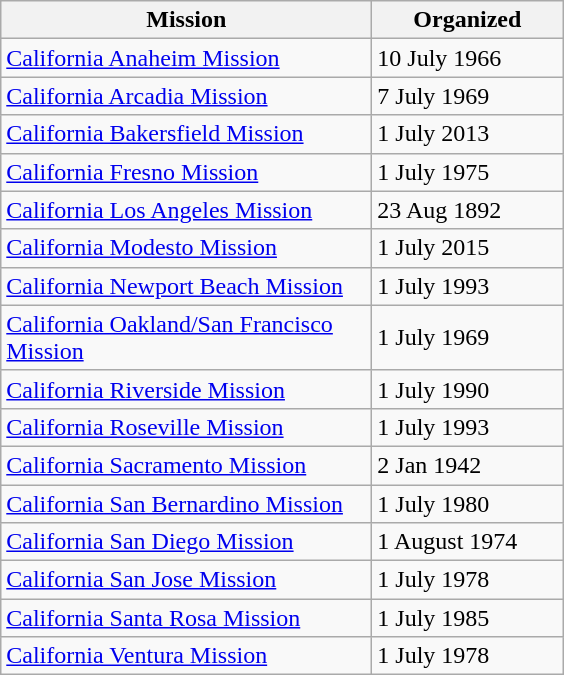<table class="wikitable sortable">
<tr>
<th style="width:240px;">Mission</th>
<th style="width:120px;" data-sort-type=date>Organized</th>
</tr>
<tr>
<td><a href='#'>California Anaheim Mission</a></td>
<td>10 July 1966</td>
</tr>
<tr>
<td><a href='#'>California Arcadia Mission</a></td>
<td>7 July 1969</td>
</tr>
<tr>
<td><a href='#'>California Bakersfield Mission</a></td>
<td>1 July 2013</td>
</tr>
<tr>
<td><a href='#'>California Fresno Mission</a></td>
<td>1 July 1975</td>
</tr>
<tr>
<td><a href='#'>California Los Angeles Mission</a></td>
<td>23 Aug 1892</td>
</tr>
<tr>
<td><a href='#'>California Modesto Mission</a></td>
<td>1 July 2015</td>
</tr>
<tr>
<td><a href='#'>California Newport Beach Mission</a></td>
<td>1 July 1993</td>
</tr>
<tr>
<td><a href='#'>California Oakland/San Francisco Mission</a></td>
<td>1 July 1969</td>
</tr>
<tr>
<td><a href='#'>California Riverside Mission</a></td>
<td>1 July 1990</td>
</tr>
<tr>
<td><a href='#'>California Roseville Mission</a></td>
<td>1 July 1993</td>
</tr>
<tr>
<td><a href='#'>California Sacramento Mission</a></td>
<td>2 Jan 1942</td>
</tr>
<tr>
<td><a href='#'>California San Bernardino Mission</a></td>
<td>1 July 1980</td>
</tr>
<tr>
<td><a href='#'>California San Diego Mission</a></td>
<td>1 August 1974</td>
</tr>
<tr>
<td><a href='#'>California San Jose Mission</a></td>
<td>1 July 1978</td>
</tr>
<tr>
<td><a href='#'>California Santa Rosa Mission</a></td>
<td>1 July 1985</td>
</tr>
<tr>
<td><a href='#'>California Ventura Mission</a></td>
<td>1 July 1978</td>
</tr>
</table>
